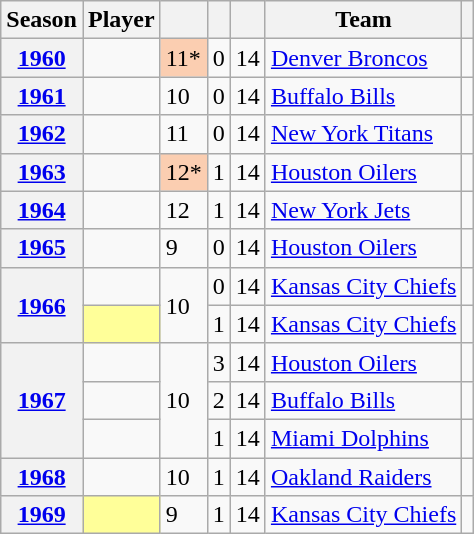<table class="sortable wikitable">
<tr>
<th scope=col>Season</th>
<th scope=col>Player</th>
<th scope=col></th>
<th scope=col></th>
<th scope=col></th>
<th scope=col>Team</th>
<th scope=col class= "unsortable"></th>
</tr>
<tr>
<th scope=row><a href='#'>1960</a></th>
<td></td>
<td style="background-color:#FBCEB1">11*</td>
<td>0</td>
<td>14</td>
<td><a href='#'>Denver Broncos</a></td>
<td></td>
</tr>
<tr>
<th scope=row><a href='#'>1961</a></th>
<td></td>
<td>10</td>
<td>0</td>
<td>14</td>
<td><a href='#'>Buffalo Bills</a></td>
<td></td>
</tr>
<tr>
<th scope=row><a href='#'>1962</a></th>
<td></td>
<td>11</td>
<td>0</td>
<td>14</td>
<td><a href='#'>New York Titans</a></td>
<td></td>
</tr>
<tr>
<th scope=row><a href='#'>1963</a></th>
<td></td>
<td style="background-color:#FBCEB1">12*</td>
<td>1</td>
<td>14</td>
<td><a href='#'>Houston Oilers</a></td>
<td></td>
</tr>
<tr>
<th scope=row><a href='#'>1964</a></th>
<td></td>
<td>12</td>
<td>1</td>
<td>14</td>
<td><a href='#'>New York Jets</a></td>
<td></td>
</tr>
<tr>
<th scope=row><a href='#'>1965</a></th>
<td></td>
<td>9</td>
<td>0</td>
<td>14</td>
<td><a href='#'>Houston Oilers</a></td>
<td></td>
</tr>
<tr>
<th scope=rowgroup rowspan=2><a href='#'>1966</a></th>
<td></td>
<td rowspan=2>10</td>
<td>0</td>
<td>14</td>
<td><a href='#'>Kansas City Chiefs</a></td>
<td></td>
</tr>
<tr>
<td style="background:#FFFF99;"></td>
<td>1</td>
<td>14</td>
<td><a href='#'>Kansas City Chiefs</a></td>
<td></td>
</tr>
<tr>
<th scope=rowgroup rowspan=3><a href='#'>1967</a></th>
<td></td>
<td rowspan=3>10</td>
<td>3</td>
<td>14</td>
<td><a href='#'>Houston Oilers</a></td>
<td></td>
</tr>
<tr>
<td></td>
<td>2</td>
<td>14</td>
<td><a href='#'>Buffalo Bills</a></td>
<td></td>
</tr>
<tr>
<td></td>
<td>1</td>
<td>14</td>
<td><a href='#'>Miami Dolphins</a></td>
<td></td>
</tr>
<tr>
<th scope=row><a href='#'>1968</a></th>
<td></td>
<td>10</td>
<td>1</td>
<td>14</td>
<td><a href='#'>Oakland Raiders</a></td>
<td></td>
</tr>
<tr>
<th scope=row><a href='#'>1969</a></th>
<td style="background:#FFFF99;"></td>
<td>9</td>
<td>1</td>
<td>14</td>
<td><a href='#'>Kansas City Chiefs</a></td>
<td></td>
</tr>
</table>
